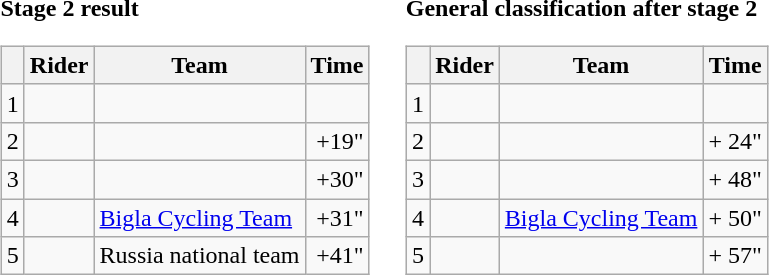<table>
<tr>
<td><strong>Stage 2 result</strong><br><table class="wikitable">
<tr>
<th></th>
<th>Rider</th>
<th>Team</th>
<th>Time</th>
</tr>
<tr>
<td>1</td>
<td><strong></strong> </td>
<td><strong></strong></td>
<td align="right"><strong></strong></td>
</tr>
<tr>
<td>2</td>
<td>  </td>
<td></td>
<td align="right">+19"</td>
</tr>
<tr>
<td>3</td>
<td></td>
<td></td>
<td align="right">+30"</td>
</tr>
<tr>
<td>4</td>
<td></td>
<td><a href='#'>Bigla Cycling Team</a></td>
<td align="right">+31"</td>
</tr>
<tr>
<td>5</td>
<td></td>
<td>Russia national team</td>
<td align="right">+41"</td>
</tr>
</table>
</td>
<td></td>
<td><strong>General classification after stage 2</strong><br><table class="wikitable">
<tr>
<th></th>
<th>Rider</th>
<th>Team</th>
<th>Time</th>
</tr>
<tr>
<td>1</td>
<td><strong></strong> </td>
<td><strong></strong></td>
<td align="right"><strong></strong></td>
</tr>
<tr>
<td>2</td>
<td> </td>
<td></td>
<td align="right">+ 24"</td>
</tr>
<tr>
<td>3</td>
<td></td>
<td></td>
<td align="right">+ 48"</td>
</tr>
<tr>
<td>4</td>
<td></td>
<td><a href='#'>Bigla Cycling Team</a></td>
<td align="right">+ 50"</td>
</tr>
<tr>
<td>5</td>
<td></td>
<td></td>
<td align="right">+ 57"</td>
</tr>
</table>
</td>
</tr>
</table>
